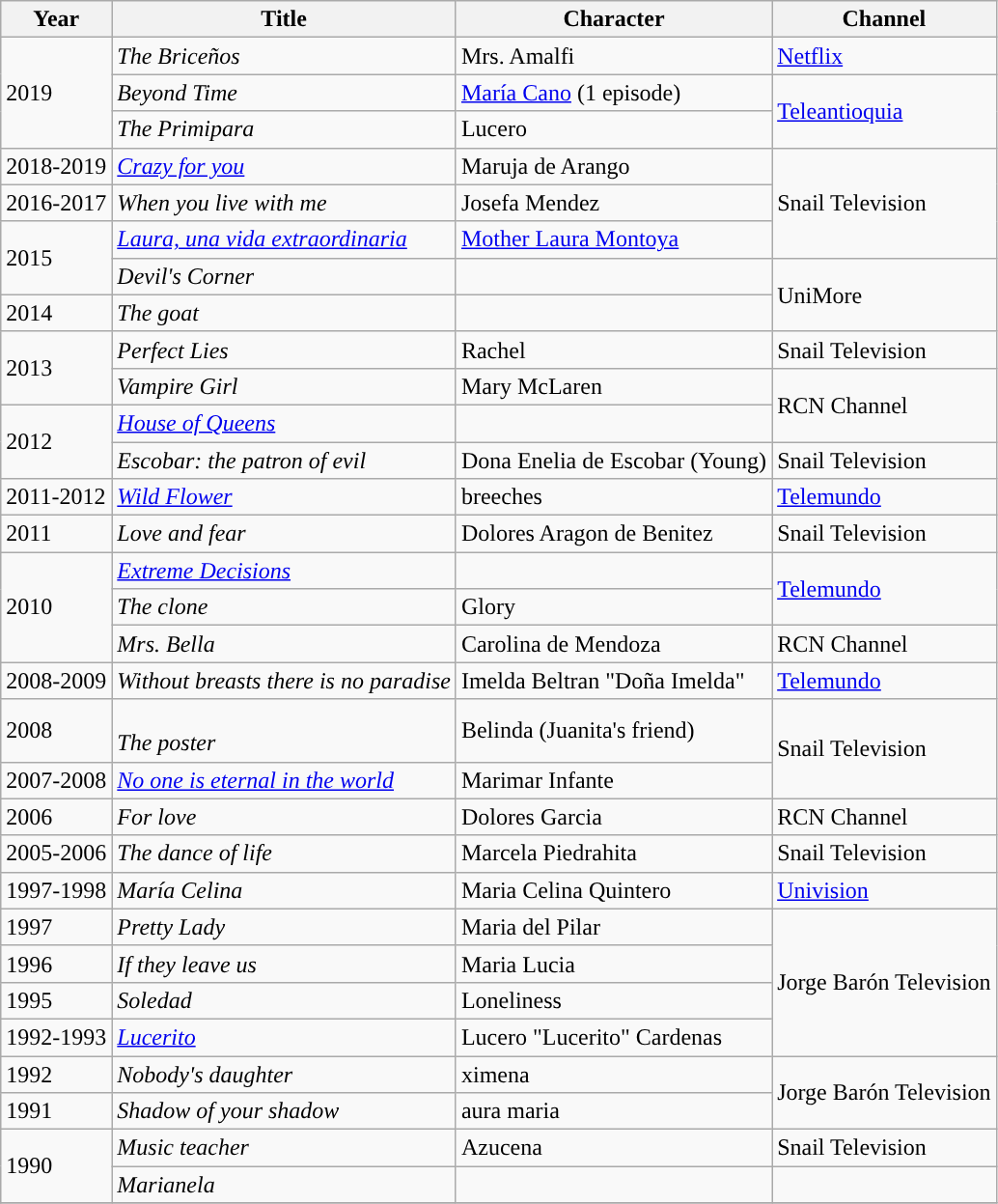<table class="wikitable">
<tr>
<th>Year</th>
<th>Title</th>
<th>Character</th>
<th>Channel</th>
</tr>
<tr>
<td rowspan="3">2019</td>
<td><em>The Briceños</em></td>
<td>Mrs. Amalfi</td>
<td><a href='#'>Netflix</a></td>
</tr>
<tr>
<td><em>Beyond Time</em></td>
<td><a href='#'>María Cano</a> (1 episode)</td>
<td rowspan="2"><a href='#'>Teleantioquia</a></td>
</tr>
<tr>
<td><em>The Primipara</em></td>
<td>Lucero</td>
</tr>
<tr>
<td>2018-2019</td>
<td><em><a href='#'>Crazy for you</a></em></td>
<td>Maruja de Arango</td>
<td rowspan="3">Snail Television</td>
</tr>
<tr>
<td>2016-2017</td>
<td><em>When you live with me</em></td>
<td>Josefa Mendez</td>
</tr>
<tr>
<td rowspan="2">2015</td>
<td><em><a href='#'>Laura, una vida extraordinaria</a></em></td>
<td><a href='#'>Mother Laura Montoya</a></td>
</tr>
<tr>
<td><em>Devil's Corner</em></td>
<td></td>
<td rowspan="2">UniMore</td>
</tr>
<tr>
<td>2014</td>
<td><em>The goat</em></td>
<td></td>
</tr>
<tr>
<td rowspan="2">2013</td>
<td><em>Perfect Lies</em></td>
<td>Rachel</td>
<td>Snail Television</td>
</tr>
<tr>
<td><em>Vampire Girl</em></td>
<td>Mary McLaren</td>
<td rowspan="2">RCN Channel</td>
</tr>
<tr>
<td rowspan="2">2012</td>
<td><em><a href='#'>House of Queens</a></em></td>
<td></td>
</tr>
<tr>
<td><em>Escobar: the patron of evil</em></td>
<td>Dona Enelia de Escobar (Young)</td>
<td>Snail Television</td>
</tr>
<tr>
<td>2011-2012</td>
<td><em><a href='#'>Wild Flower</a></em></td>
<td>breeches</td>
<td><a href='#'>Telemundo</a></td>
</tr>
<tr>
<td>2011</td>
<td><em>Love and fear</em></td>
<td>Dolores Aragon de Benitez</td>
<td>Snail Television</td>
</tr>
<tr>
<td rowspan="3">2010</td>
<td><em><a href='#'>Extreme Decisions</a></em></td>
<td></td>
<td rowspan="2"><a href='#'>Telemundo</a></td>
</tr>
<tr>
<td><em>The clone</em></td>
<td>Glory</td>
</tr>
<tr>
<td><em>Mrs. Bella</em></td>
<td>Carolina de Mendoza</td>
<td>RCN Channel</td>
</tr>
<tr>
<td>2008-2009</td>
<td><em>Without breasts there is no paradise</em></td>
<td>Imelda Beltran "Doña Imelda"</td>
<td><a href='#'>Telemundo</a></td>
</tr>
<tr>
<td>2008</td>
<td><br><em>The poster</em></td>
<td>Belinda (Juanita's friend)</td>
<td rowspan="2">Snail Television</td>
</tr>
<tr>
<td>2007-2008</td>
<td><em><a href='#'>No one is eternal in the world</a></em></td>
<td>Marimar Infante</td>
</tr>
<tr>
<td>2006</td>
<td><em>For love</em></td>
<td>Dolores Garcia</td>
<td>RCN Channel</td>
</tr>
<tr>
<td>2005-2006</td>
<td><em>The dance of life</em></td>
<td>Marcela Piedrahita</td>
<td>Snail Television</td>
</tr>
<tr>
<td>1997-1998</td>
<td><em>María Celina</em></td>
<td>Maria Celina Quintero</td>
<td><a href='#'>Univision</a></td>
</tr>
<tr>
<td>1997</td>
<td><em>Pretty Lady</em></td>
<td>Maria del Pilar</td>
<td rowspan="4">Jorge Barón Television</td>
</tr>
<tr>
<td>1996</td>
<td><em>If they leave us</em></td>
<td>Maria Lucia</td>
</tr>
<tr>
<td>1995</td>
<td><em>Soledad</em></td>
<td>Loneliness</td>
</tr>
<tr>
<td>1992-1993</td>
<td><em><a href='#'>Lucerito</a></em></td>
<td>Lucero "Lucerito" Cardenas</td>
</tr>
<tr>
<td>1992</td>
<td><em>Nobody's daughter</em></td>
<td>ximena</td>
<td rowspan="2">Jorge Barón Television</td>
</tr>
<tr>
<td>1991</td>
<td><em>Shadow of your shadow</em></td>
<td>aura maria</td>
</tr>
<tr>
<td rowspan="2">1990</td>
<td><em>Music teacher</em></td>
<td>Azucena</td>
<td>Snail Television</td>
</tr>
<tr>
<td><em>Marianela</em></td>
<td></td>
<td></td>
</tr>
<tr>
</tr>
</table>
